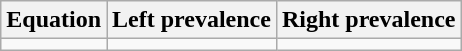<table class="wikitable sortable">
<tr>
<th>Equation</th>
<th>Left prevalence</th>
<th>Right prevalence</th>
</tr>
<tr>
<td></td>
<td></td>
<td></td>
</tr>
</table>
